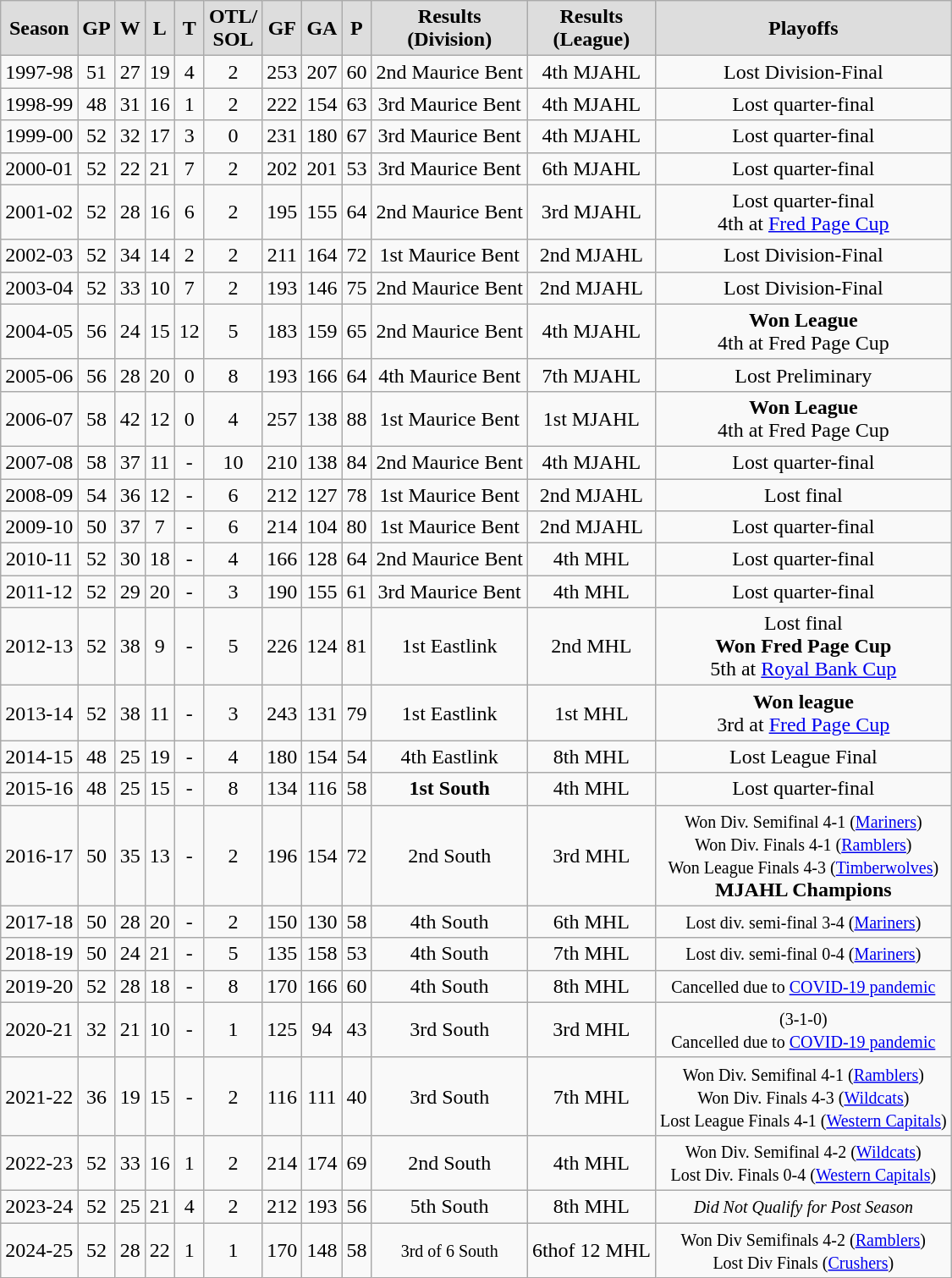<table class="wikitable sortable">
<tr align="center"  bgcolor="#dddddd">
<td><strong>Season</strong></td>
<td><strong>GP</strong></td>
<td><strong>W</strong></td>
<td><strong>L</strong></td>
<td><strong>T</strong></td>
<td><strong>OTL/<br>SOL</strong></td>
<td><strong>GF</strong></td>
<td><strong>GA</strong></td>
<td><strong>P</strong></td>
<td><strong>Results<br>(Division)</strong></td>
<td><strong>Results<br>(League)</strong></td>
<td><strong>Playoffs</strong></td>
</tr>
<tr align="center">
<td>1997-98</td>
<td>51</td>
<td>27</td>
<td>19</td>
<td>4</td>
<td>2</td>
<td>253</td>
<td>207</td>
<td>60</td>
<td>2nd Maurice Bent</td>
<td>4th MJAHL</td>
<td>Lost Division-Final</td>
</tr>
<tr align="center">
<td>1998-99</td>
<td>48</td>
<td>31</td>
<td>16</td>
<td>1</td>
<td>2</td>
<td>222</td>
<td>154</td>
<td>63</td>
<td>3rd Maurice Bent</td>
<td>4th MJAHL</td>
<td>Lost quarter-final</td>
</tr>
<tr align="center">
<td>1999-00</td>
<td>52</td>
<td>32</td>
<td>17</td>
<td>3</td>
<td>0</td>
<td>231</td>
<td>180</td>
<td>67</td>
<td>3rd Maurice Bent</td>
<td>4th MJAHL</td>
<td>Lost quarter-final</td>
</tr>
<tr align="center">
<td>2000-01</td>
<td>52</td>
<td>22</td>
<td>21</td>
<td>7</td>
<td>2</td>
<td>202</td>
<td>201</td>
<td>53</td>
<td>3rd Maurice Bent</td>
<td>6th MJAHL</td>
<td>Lost quarter-final</td>
</tr>
<tr align="center">
<td>2001-02</td>
<td>52</td>
<td>28</td>
<td>16</td>
<td>6</td>
<td>2</td>
<td>195</td>
<td>155</td>
<td>64</td>
<td>2nd Maurice Bent</td>
<td>3rd MJAHL</td>
<td>Lost quarter-final<br> 4th at <a href='#'>Fred Page Cup</a></td>
</tr>
<tr align="center">
<td>2002-03</td>
<td>52</td>
<td>34</td>
<td>14</td>
<td>2</td>
<td>2</td>
<td>211</td>
<td>164</td>
<td>72</td>
<td>1st Maurice Bent</td>
<td>2nd MJAHL</td>
<td>Lost Division-Final</td>
</tr>
<tr align="center">
<td>2003-04</td>
<td>52</td>
<td>33</td>
<td>10</td>
<td>7</td>
<td>2</td>
<td>193</td>
<td>146</td>
<td>75</td>
<td>2nd Maurice Bent</td>
<td>2nd MJAHL</td>
<td>Lost Division-Final</td>
</tr>
<tr align="center">
<td>2004-05</td>
<td>56</td>
<td>24</td>
<td>15</td>
<td>12</td>
<td>5</td>
<td>183</td>
<td>159</td>
<td>65</td>
<td>2nd Maurice Bent</td>
<td>4th MJAHL</td>
<td><strong>Won League</strong><br> 4th at Fred Page Cup</td>
</tr>
<tr align="center">
<td>2005-06</td>
<td>56</td>
<td>28</td>
<td>20</td>
<td>0</td>
<td>8</td>
<td>193</td>
<td>166</td>
<td>64</td>
<td>4th Maurice Bent</td>
<td>7th MJAHL</td>
<td>Lost Preliminary</td>
</tr>
<tr align="center">
<td>2006-07</td>
<td>58</td>
<td>42</td>
<td>12</td>
<td>0</td>
<td>4</td>
<td>257</td>
<td>138</td>
<td>88</td>
<td>1st Maurice Bent</td>
<td>1st MJAHL</td>
<td><strong>Won League</strong><br> 4th at Fred Page Cup</td>
</tr>
<tr align="center">
<td>2007-08</td>
<td>58</td>
<td>37</td>
<td>11</td>
<td>-</td>
<td>10</td>
<td>210</td>
<td>138</td>
<td>84</td>
<td>2nd Maurice Bent</td>
<td>4th MJAHL</td>
<td>Lost quarter-final</td>
</tr>
<tr align="center">
<td>2008-09</td>
<td>54</td>
<td>36</td>
<td>12</td>
<td>-</td>
<td>6</td>
<td>212</td>
<td>127</td>
<td>78</td>
<td>1st Maurice Bent</td>
<td>2nd MJAHL</td>
<td>Lost final</td>
</tr>
<tr align="center">
<td>2009-10</td>
<td>50</td>
<td>37</td>
<td>7</td>
<td>-</td>
<td>6</td>
<td>214</td>
<td>104</td>
<td>80</td>
<td>1st Maurice Bent</td>
<td>2nd MJAHL</td>
<td>Lost quarter-final</td>
</tr>
<tr align="center">
<td>2010-11</td>
<td>52</td>
<td>30</td>
<td>18</td>
<td>-</td>
<td>4</td>
<td>166</td>
<td>128</td>
<td>64</td>
<td>2nd Maurice Bent</td>
<td>4th MHL</td>
<td>Lost quarter-final</td>
</tr>
<tr align="center">
<td>2011-12</td>
<td>52</td>
<td>29</td>
<td>20</td>
<td>-</td>
<td>3</td>
<td>190</td>
<td>155</td>
<td>61</td>
<td>3rd Maurice Bent</td>
<td>4th MHL</td>
<td>Lost quarter-final</td>
</tr>
<tr align="center">
<td>2012-13</td>
<td>52</td>
<td>38</td>
<td>9</td>
<td>-</td>
<td>5</td>
<td>226</td>
<td>124</td>
<td>81</td>
<td>1st Eastlink</td>
<td>2nd MHL</td>
<td>Lost final<br><strong> Won Fred Page Cup</strong><br> 5th at <a href='#'>Royal Bank Cup</a></td>
</tr>
<tr align="center">
<td>2013-14</td>
<td>52</td>
<td>38</td>
<td>11</td>
<td>-</td>
<td>3</td>
<td>243</td>
<td>131</td>
<td>79</td>
<td>1st Eastlink</td>
<td>1st MHL</td>
<td><strong>Won league</strong><br> 3rd at <a href='#'>Fred Page Cup</a></td>
</tr>
<tr align="center">
<td>2014-15</td>
<td>48</td>
<td>25</td>
<td>19</td>
<td>-</td>
<td>4</td>
<td>180</td>
<td>154</td>
<td>54</td>
<td>4th Eastlink</td>
<td>8th MHL</td>
<td>Lost League Final</td>
</tr>
<tr align="center">
<td>2015-16</td>
<td>48</td>
<td>25</td>
<td>15</td>
<td>-</td>
<td>8</td>
<td>134</td>
<td>116</td>
<td>58</td>
<td><strong>1st South</strong></td>
<td>4th MHL</td>
<td>Lost quarter-final</td>
</tr>
<tr align="center">
<td>2016-17</td>
<td>50</td>
<td>35</td>
<td>13</td>
<td>-</td>
<td>2</td>
<td>196</td>
<td>154</td>
<td>72</td>
<td>2nd  South</td>
<td>3rd MHL</td>
<td><small>Won Div. Semifinal 4-1 (<a href='#'>Mariners</a>)<br>Won Div. Finals 4-1 (<a href='#'>Ramblers</a>)<br>Won League Finals 4-3 (<a href='#'>Timberwolves</a>)</small><br><strong>MJAHL Champions</strong></td>
</tr>
<tr align="center">
<td>2017-18</td>
<td>50</td>
<td>28</td>
<td>20</td>
<td>-</td>
<td>2</td>
<td>150</td>
<td>130</td>
<td>58</td>
<td>4th South</td>
<td>6th MHL</td>
<td><small>Lost div. semi-final 3-4 (<a href='#'>Mariners</a>)</small></td>
</tr>
<tr align="center">
<td>2018-19</td>
<td>50</td>
<td>24</td>
<td>21</td>
<td>-</td>
<td>5</td>
<td>135</td>
<td>158</td>
<td>53</td>
<td>4th  South</td>
<td>7th MHL</td>
<td><small>Lost div. semi-final 0-4 (<a href='#'>Mariners</a>)</small></td>
</tr>
<tr align="center">
<td>2019-20</td>
<td>52</td>
<td>28</td>
<td>18</td>
<td>-</td>
<td>8</td>
<td>170</td>
<td>166</td>
<td>60</td>
<td>4th  South</td>
<td>8th MHL</td>
<td><small>Cancelled due to <a href='#'>COVID-19 pandemic</a></small></td>
</tr>
<tr align="center">
<td>2020-21</td>
<td>32</td>
<td>21</td>
<td>10</td>
<td>-</td>
<td>1</td>
<td>125</td>
<td>94</td>
<td>43</td>
<td>3rd  South</td>
<td>3rd MHL</td>
<td><small>(3-1-0)<br>Cancelled due to <a href='#'>COVID-19 pandemic</a></small></td>
</tr>
<tr align="center">
<td>2021-22</td>
<td>36</td>
<td>19</td>
<td>15</td>
<td>-</td>
<td>2</td>
<td>116</td>
<td>111</td>
<td>40</td>
<td>3rd  South</td>
<td>7th MHL</td>
<td><small>Won Div. Semifinal 4-1 (<a href='#'>Ramblers</a>)<br>Won Div. Finals 4-3 (<a href='#'>Wildcats</a>)<br>Lost League Finals 4-1 (<a href='#'>Western Capitals</a>)</small><br></td>
</tr>
<tr align="center">
<td>2022-23</td>
<td>52</td>
<td>33</td>
<td>16</td>
<td>1</td>
<td>2</td>
<td>214</td>
<td>174</td>
<td>69</td>
<td>2nd South</td>
<td>4th MHL</td>
<td><small>Won Div. Semifinal 4-2 (<a href='#'>Wildcats</a>)<br>Lost Div. Finals 0-4 (<a href='#'>Western Capitals</a>)</small><br></td>
</tr>
<tr align="center">
<td>2023-24</td>
<td>52</td>
<td>25</td>
<td>21</td>
<td>4</td>
<td>2</td>
<td>212</td>
<td>193</td>
<td>56</td>
<td>5th South</td>
<td>8th MHL</td>
<td><small><em>Did Not Qualify for Post Season</em></small><br></td>
</tr>
<tr align="center">
<td>2024-25</td>
<td>52</td>
<td>28</td>
<td>22</td>
<td>1</td>
<td>1</td>
<td>170</td>
<td>148</td>
<td>58</td>
<td><small>3rd of 6 South</small></td>
<td>6thof 12 MHL</td>
<td><small>Won Div Semifinals 4-2 (<a href='#'>Ramblers</a>)<br> Lost Div Finals (<a href='#'>Crushers</a>)</small><br></td>
</tr>
</table>
